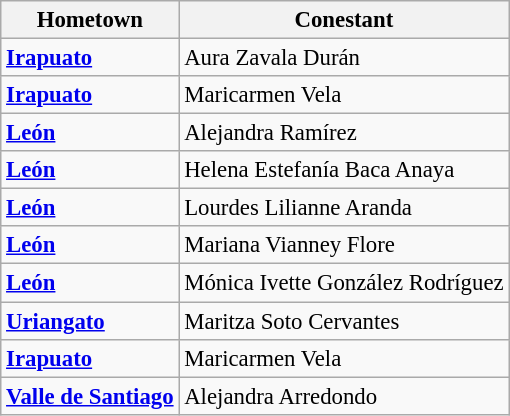<table class="wikitable sortable" style="font-size: 95%;">
<tr>
<th>Hometown</th>
<th>Conestant</th>
</tr>
<tr>
<td><strong><a href='#'>Irapuato</a></strong></td>
<td>Aura Zavala Durán</td>
</tr>
<tr>
<td><strong><a href='#'>Irapuato</a></strong></td>
<td>Maricarmen Vela</td>
</tr>
<tr>
<td><strong><a href='#'>León</a></strong></td>
<td>Alejandra Ramírez</td>
</tr>
<tr>
<td><strong><a href='#'>León</a></strong></td>
<td>Helena Estefanía Baca Anaya</td>
</tr>
<tr>
<td><strong><a href='#'>León</a></strong></td>
<td>Lourdes Lilianne Aranda</td>
</tr>
<tr>
<td><strong><a href='#'>León</a></strong></td>
<td>Mariana Vianney Flore</td>
</tr>
<tr>
<td><strong><a href='#'>León</a></strong></td>
<td>Mónica Ivette González Rodríguez</td>
</tr>
<tr>
<td><strong><a href='#'>Uriangato</a></strong></td>
<td>Maritza Soto Cervantes</td>
</tr>
<tr>
<td><strong><a href='#'>Irapuato</a></strong></td>
<td>Maricarmen Vela</td>
</tr>
<tr>
<td><strong><a href='#'>Valle de Santiago</a></strong></td>
<td>Alejandra Arredondo</td>
</tr>
</table>
